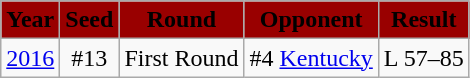<table class="wikitable" style="text-align:center">
<tr>
<th style="background:#990000; text-align:center;"><span>Year</span></th>
<th style="background:#990000; text-align:center;"><span>Seed</span></th>
<th style="background:#990000; text-align:center;"><span>Round</span></th>
<th style="background:#990000; text-align:center;"><span>Opponent</span></th>
<th style="background:#990000; text-align:center;"><span>Result</span></th>
</tr>
<tr>
<td><a href='#'>2016</a></td>
<td>#13</td>
<td>First Round</td>
<td>#4 <a href='#'>Kentucky</a></td>
<td>L 57–85</td>
</tr>
</table>
